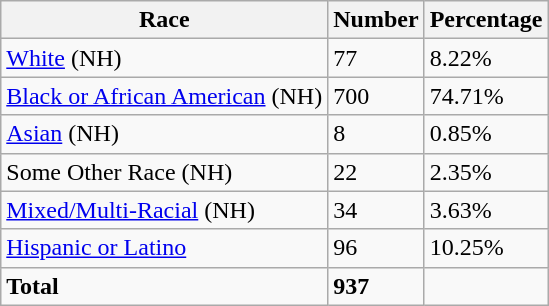<table class="wikitable">
<tr>
<th>Race</th>
<th>Number</th>
<th>Percentage</th>
</tr>
<tr>
<td><a href='#'>White</a> (NH)</td>
<td>77</td>
<td>8.22%</td>
</tr>
<tr>
<td><a href='#'>Black or African American</a> (NH)</td>
<td>700</td>
<td>74.71%</td>
</tr>
<tr>
<td><a href='#'>Asian</a> (NH)</td>
<td>8</td>
<td>0.85%</td>
</tr>
<tr>
<td>Some Other Race (NH)</td>
<td>22</td>
<td>2.35%</td>
</tr>
<tr>
<td><a href='#'>Mixed/Multi-Racial</a> (NH)</td>
<td>34</td>
<td>3.63%</td>
</tr>
<tr>
<td><a href='#'>Hispanic or Latino</a></td>
<td>96</td>
<td>10.25%</td>
</tr>
<tr>
<td><strong>Total</strong></td>
<td><strong>937</strong></td>
<td></td>
</tr>
</table>
